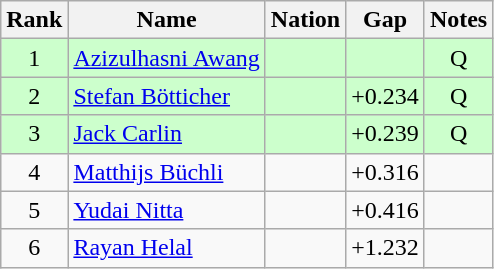<table class="wikitable sortable" style="text-align:center">
<tr>
<th>Rank</th>
<th>Name</th>
<th>Nation</th>
<th>Gap</th>
<th>Notes</th>
</tr>
<tr bgcolor=ccffcc>
<td>1</td>
<td align=left><a href='#'>Azizulhasni Awang</a></td>
<td align=left></td>
<td></td>
<td>Q</td>
</tr>
<tr bgcolor=ccffcc>
<td>2</td>
<td align=left><a href='#'>Stefan Bötticher</a></td>
<td align=left></td>
<td>+0.234</td>
<td>Q</td>
</tr>
<tr bgcolor=ccffcc>
<td>3</td>
<td align=left><a href='#'>Jack Carlin</a></td>
<td align=left></td>
<td>+0.239</td>
<td>Q</td>
</tr>
<tr>
<td>4</td>
<td align=left><a href='#'>Matthijs Büchli</a></td>
<td align=left></td>
<td>+0.316</td>
<td></td>
</tr>
<tr>
<td>5</td>
<td align=left><a href='#'>Yudai Nitta</a></td>
<td align=left></td>
<td>+0.416</td>
<td></td>
</tr>
<tr>
<td>6</td>
<td align=left><a href='#'>Rayan Helal</a></td>
<td align=left></td>
<td>+1.232</td>
<td></td>
</tr>
</table>
